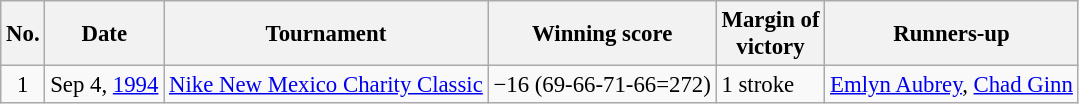<table class="wikitable" style="font-size:95%;">
<tr>
<th>No.</th>
<th>Date</th>
<th>Tournament</th>
<th>Winning score</th>
<th>Margin of<br>victory</th>
<th>Runners-up</th>
</tr>
<tr>
<td align=center>1</td>
<td align=right>Sep 4, <a href='#'>1994</a></td>
<td><a href='#'>Nike New Mexico Charity Classic</a></td>
<td>−16 (69-66-71-66=272)</td>
<td>1 stroke</td>
<td> <a href='#'>Emlyn Aubrey</a>,  <a href='#'>Chad Ginn</a></td>
</tr>
</table>
